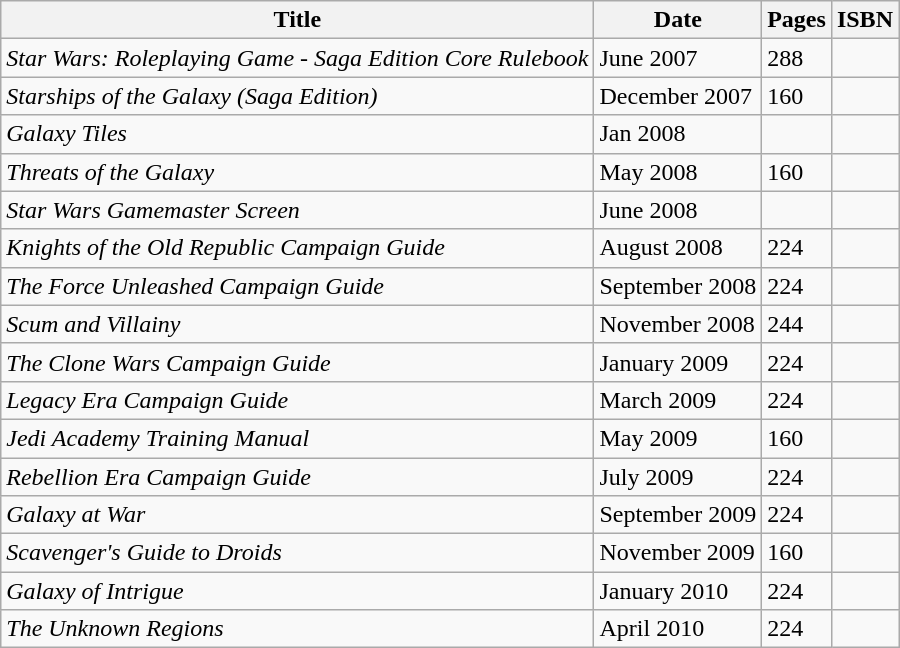<table class="wikitable">
<tr>
<th>Title</th>
<th>Date</th>
<th>Pages</th>
<th>ISBN</th>
</tr>
<tr>
<td><em>Star Wars: Roleplaying Game - Saga Edition Core Rulebook</em></td>
<td>June 2007</td>
<td>288</td>
<td></td>
</tr>
<tr>
<td><em>Starships of the Galaxy (Saga Edition)</em></td>
<td>December 2007</td>
<td>160</td>
<td></td>
</tr>
<tr>
<td><em>Galaxy Tiles</em></td>
<td>Jan 2008</td>
<td></td>
<td></td>
</tr>
<tr>
<td><em>Threats of the Galaxy</em></td>
<td>May 2008</td>
<td>160</td>
<td></td>
</tr>
<tr>
<td><em>Star Wars Gamemaster Screen</em></td>
<td>June 2008</td>
<td></td>
<td></td>
</tr>
<tr>
<td><em>Knights of the Old Republic Campaign Guide</em></td>
<td>August 2008</td>
<td>224</td>
<td></td>
</tr>
<tr>
<td><em>The Force Unleashed Campaign Guide</em></td>
<td>September 2008</td>
<td>224</td>
<td></td>
</tr>
<tr>
<td><em>Scum and Villainy</em></td>
<td>November 2008</td>
<td>244</td>
<td></td>
</tr>
<tr>
<td><em>The Clone Wars Campaign Guide</em></td>
<td>January 2009</td>
<td>224</td>
<td></td>
</tr>
<tr>
<td><em>Legacy Era Campaign Guide</em></td>
<td>March 2009</td>
<td>224</td>
<td></td>
</tr>
<tr>
<td><em>Jedi Academy Training Manual</em></td>
<td>May 2009</td>
<td>160</td>
<td></td>
</tr>
<tr>
<td><em>Rebellion Era Campaign Guide</em></td>
<td>July 2009</td>
<td>224</td>
<td></td>
</tr>
<tr>
<td><em>Galaxy at War</em></td>
<td>September 2009</td>
<td>224</td>
<td></td>
</tr>
<tr>
<td><em>Scavenger's Guide to Droids</em></td>
<td>November 2009</td>
<td>160</td>
<td></td>
</tr>
<tr>
<td><em>Galaxy of Intrigue</em></td>
<td>January 2010</td>
<td>224</td>
<td></td>
</tr>
<tr>
<td><em>The Unknown Regions</em></td>
<td>April 2010</td>
<td>224</td>
<td></td>
</tr>
</table>
